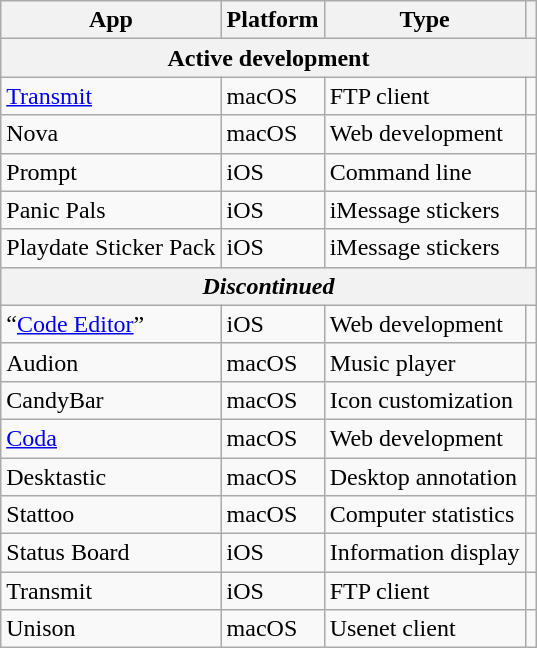<table class="wikitable">
<tr>
<th>App</th>
<th>Platform</th>
<th>Type</th>
<th></th>
</tr>
<tr>
<th colspan="4">Active development</th>
</tr>
<tr>
<td><a href='#'>Transmit</a></td>
<td>macOS</td>
<td>FTP client</td>
<td></td>
</tr>
<tr>
<td>Nova</td>
<td>macOS</td>
<td>Web development</td>
<td></td>
</tr>
<tr>
<td>Prompt</td>
<td>iOS</td>
<td>Command line</td>
<td></td>
</tr>
<tr>
<td>Panic Pals</td>
<td>iOS</td>
<td>iMessage stickers</td>
<td></td>
</tr>
<tr>
<td>Playdate Sticker Pack</td>
<td>iOS</td>
<td>iMessage stickers</td>
<td></td>
</tr>
<tr>
<th colspan="4"><em>Discontinued</em></th>
</tr>
<tr>
<td>“<a href='#'>Code Editor</a>”</td>
<td>iOS</td>
<td>Web development</td>
<td></td>
</tr>
<tr>
<td>Audion</td>
<td>macOS</td>
<td>Music player</td>
<td></td>
</tr>
<tr>
<td>CandyBar</td>
<td>macOS</td>
<td>Icon customization</td>
<td></td>
</tr>
<tr>
<td><a href='#'>Coda</a></td>
<td>macOS</td>
<td>Web development</td>
<td></td>
</tr>
<tr>
<td>Desktastic</td>
<td>macOS</td>
<td>Desktop annotation</td>
<td></td>
</tr>
<tr>
<td>Stattoo</td>
<td>macOS</td>
<td>Computer statistics</td>
<td></td>
</tr>
<tr>
<td>Status Board</td>
<td>iOS</td>
<td>Information display</td>
<td></td>
</tr>
<tr>
<td>Transmit</td>
<td>iOS</td>
<td>FTP client</td>
<td></td>
</tr>
<tr>
<td>Unison</td>
<td>macOS</td>
<td>Usenet client</td>
<td></td>
</tr>
</table>
